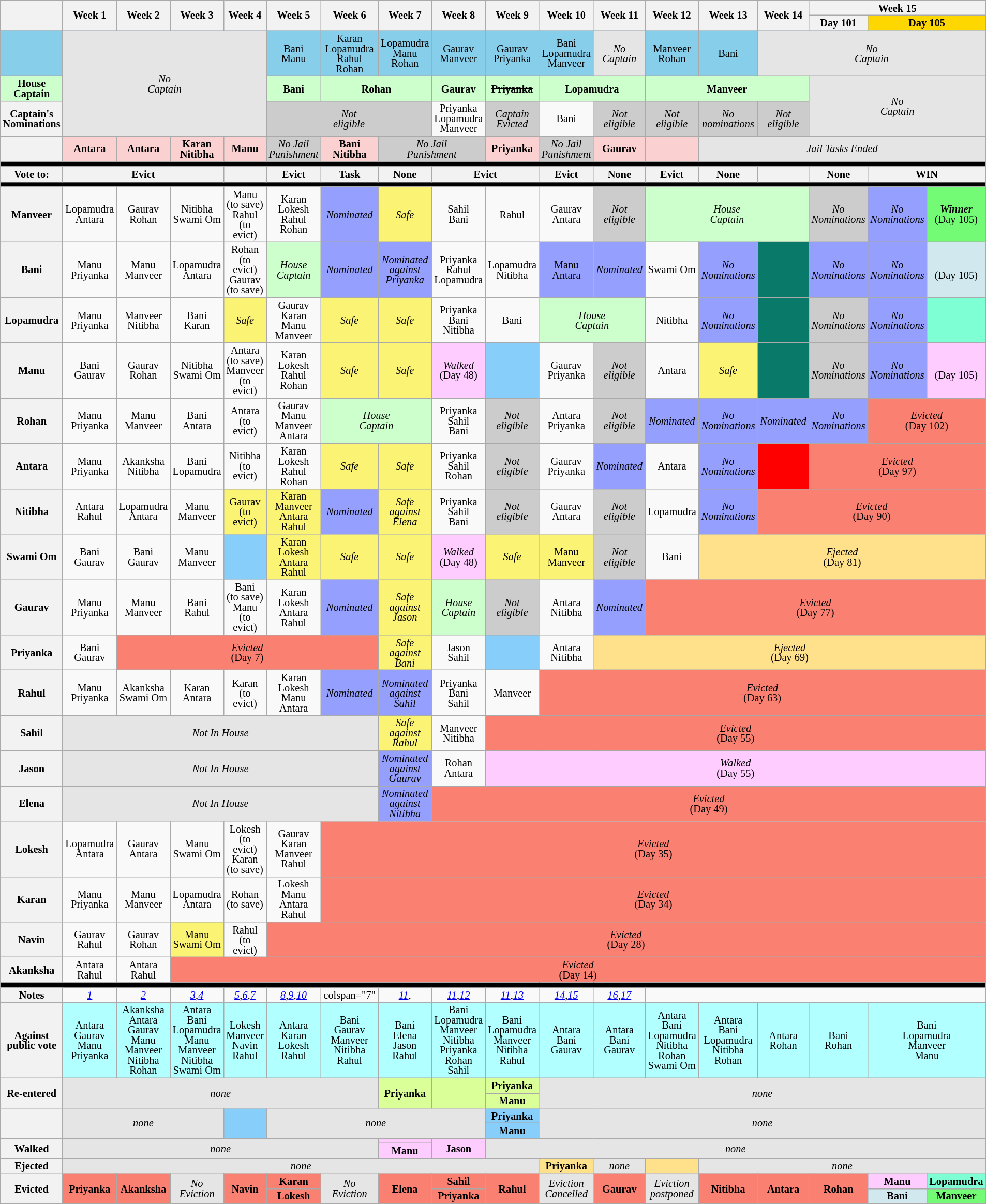<table class="wikitable" style="text-align:center; width:100%; font-size:85%; line-height:13px;">
<tr>
<th rowspan=2 style="width: 5%;"></th>
<th rowspan=2 style="width: 5%;">Week 1</th>
<th rowspan=2 style="width: 5%;">Week 2</th>
<th rowspan="2" style="width: 5%;">Week 3</th>
<th rowspan=2 style="width: 5%;">Week 4</th>
<th rowspan="2" style="width: 5%;">Week 5</th>
<th rowspan=2 style="width: 5%;">Week 6</th>
<th rowspan="2" style="width: 5%;">Week 7</th>
<th rowspan="2" style="width: 5%;">Week 8</th>
<th rowspan="2" style="width: 5%;">Week 9</th>
<th rowspan="2" style="width: 5%;">Week 10</th>
<th rowspan=2 style="width: 5%;">Week 11</th>
<th rowspan=2 style="width: 5%;">Week 12</th>
<th rowspan=2 style="width: 5%;">Week 13</th>
<th rowspan=2 style="width: 5%;">Week 14</th>
<th colspan=3 style="width: 5%;">Week 15</th>
</tr>
<tr>
<th style="width: 5%;">Day 101</th>
<th colspan="2" style="background:gold;">Day 105</th>
</tr>
<tr style="background:#87CEEB;" |>
<th style="background:#87CEEB;"></th>
<td colspan="4" rowspan="3" style="background:#E5E5E5;"><em>No<br>Captain</em></td>
<td>Bani<br>Manu<br></td>
<td>Karan<br>Lopamudra<br>Rahul<br>Rohan</td>
<td>Lopamudra<br>Manu<br>Rohan</td>
<td>Gaurav<br>Manveer</td>
<td>Gaurav<br>Priyanka</td>
<td>Bani<br>Lopamudra<br>Manveer</td>
<td style="background:#E5E5E5;"><em>No<br>Captain</em></td>
<td>Manveer<br>Rohan</td>
<td>Bani<br></td>
<td colspan="4" style="background:#E5E5E5;"><em>No<br>Captain</em></td>
</tr>
<tr style="background:#cfc;" |>
<th style="background:#cfc;">House<br>Captain</th>
<td><strong>Bani</strong></td>
<td colspan="2"><strong>Rohan</strong></td>
<td><strong>Gaurav</strong></td>
<td><s><strong>Priyanka</strong></s></td>
<td colspan=2><strong>Lopamudra</strong></td>
<td colspan=3><strong>Manveer</strong></td>
<td rowspan=2 colspan="3" style="background:#E5E5E5;"><em>No<br>Captain</em></td>
</tr>
<tr>
<th>Captain's<br>Nominations</th>
<td colspan="3" style="background:#ccc;"><em>Not<br>eligible</em></td>
<td>Priyanka<br>Lopamudra<br>Manveer</td>
<td style="background:#ccc;"><em>Captain<br>Evicted</em></td>
<td>Bani</td>
<td style="background:#ccc;"><em>Not<br>eligible</em></td>
<td style="background:#ccc;"><em>Not<br>eligible</em></td>
<td style="background:#ccc;"><em>No<br>nominations</em></td>
<td style="background:#ccc;"><em>Not<br>eligible</em></td>
</tr>
<tr style="background:#FAD1D0;" |>
<th></th>
<td><strong>Antara<br></strong></td>
<td><strong>Antara<br></strong></td>
<td><strong>Karan<br>Nitibha</strong></td>
<td><strong>Manu<br></strong></td>
<td style="background:#ccc;"><em>No Jail<br>Punishment</em></td>
<td><strong>Bani<br>Nitibha</strong></td>
<td colspan="2" style="background:#ccc;"><em>No Jail<br>Punishment</em></td>
<td><strong>Priyanka<br></strong></td>
<td style="background:#ccc;"><em>No Jail<br>Punishment</em></td>
<td><strong>Gaurav<br></strong></td>
<td><strong></strong></td>
<td colspan="5" style="background:#E5E5E5;"><em>Jail Tasks Ended</em></td>
</tr>
<tr>
<th colspan="18" style="background:#000;"></th>
</tr>
<tr>
<th>Vote to:</th>
<th colspan="3">Evict</th>
<th></th>
<th>Evict</th>
<th>Task</th>
<th>None</th>
<th colspan="2">Evict</th>
<th>Evict</th>
<th>None</th>
<th>Evict</th>
<th>None</th>
<th></th>
<th>None</th>
<th colspan="2">WIN</th>
</tr>
<tr>
<td colspan="18" style="background:#000;"></td>
</tr>
<tr>
<th>Manveer</th>
<td>Lopamudra<br>Antara</td>
<td>Gaurav<br>Rohan</td>
<td>Nitibha<br>Swami Om</td>
<td>Manu<br>(to save)<br>Rahul<br>(to evict)</td>
<td>Karan<br>Lokesh<br>Rahul<br>Rohan</td>
<td style="background:#959FFD;"><em>Nominated</em></td>
<td style="background:#FBF373;"><em>Safe</em></td>
<td>Sahil<br>Bani</td>
<td>Rahul</td>
<td>Gaurav<br>Antara</td>
<td style="background:#ccc;"><em>Not<br>eligible</em></td>
<td colspan="3" style="background:#cfc;"><em>House<br>Captain</em></td>
<td style="background:#ccc;"><em>No<br>Nominations</em></td>
<td style="background:#959FFD;"><em>No<br>Nominations</em></td>
<td style="background:#73FB76;"><strong><em>Winner</em></strong><br>(Day 105)</td>
</tr>
<tr>
<th>Bani</th>
<td>Manu<br>Priyanka</td>
<td>Manu<br>Manveer</td>
<td>Lopamudra<br>Antara</td>
<td>Rohan<br>(to evict)<br>Gaurav<br>(to save)</td>
<td style="background:#cfc;"><em>House<br>Captain</em></td>
<td style="background:#959FFD;"><em>Nominated</em></td>
<td style="background:#959FFD;"><em>Nominated<br>against<br>Priyanka</em></td>
<td>Priyanka<br>Rahul<br>Lopamudra</td>
<td>Lopamudra<br>Nitibha</td>
<td style="background:#959FFD;">Manu<br>Antara</td>
<td style="background:#959FFD;"><em>Nominated</em></td>
<td>Swami Om</td>
<td style="background:#959FFD;"><em>No<br>Nominations</em></td>
<td style="background:#097969;"><em></em></td>
<td style="background:#959FFD;"><em>No<br>Nominations</em></td>
<td style="background:#959FFD;"><em>No<br>Nominations</em></td>
<td style="background:#D1E8EF;"><strong></strong><br>(Day 105)</td>
</tr>
<tr>
<th>Lopamudra</th>
<td>Manu<br>Priyanka</td>
<td>Manveer<br>Nitibha</td>
<td>Bani<br>Karan</td>
<td style="background:#FBF373; text-align:center"><em>Safe</em></td>
<td>Gaurav<br>Karan<br>Manu<br>Manveer</td>
<td style="background:#fbf373; text-align:center;"><em>Safe</em></td>
<td style="background:#fbf373;"><em>Safe</em></td>
<td>Priyanka<br>Bani<br>Nitibha</td>
<td>Bani</td>
<td colspan="2" style="background:#cfc;"><em>House<br>Captain</em></td>
<td>Nitibha</td>
<td style="background:#959FFD;"><em>No<br>Nominations</em></td>
<td style="background:#097969;"><em></em></td>
<td style="background:#ccc;"><em>No<br>Nominations</em></td>
<td style="background:#959FFD;"><em>No<br>Nominations</em></td>
<td style="background:#7FFFD4;"><strong><em></em></strong><br></td>
</tr>
<tr>
<th>Manu</th>
<td>Bani<br>Gaurav</td>
<td>Gaurav<br>Rohan</td>
<td>Nitibha<br>Swami Om</td>
<td>Antara<br>(to save)<br>Manveer<br>(to evict)</td>
<td>Karan<br>Lokesh<br>Rahul<br>Rohan</td>
<td style="background:#fbf373;"><em>Safe</em></td>
<td style="background:#fbf373;"><em>Safe</em></td>
<td style="background:#fcf;"><em>Walked </em><br>(Day 48)</td>
<td style="background:#87CEFA; "></td>
<td>Gaurav<br>Priyanka</td>
<td style="background:#ccc;"><em>Not<br>eligible</em></td>
<td>Antara</td>
<td style="background:#fbf373;"><em>Safe</em></td>
<td style="background:#097969;"><em></em></td>
<td style="background:#ccc;"><em>No<br>Nominations</em></td>
<td style="background:#959FFD;"><em>No<br>Nominations</em></td>
<td style="background:#fcf;"><strong></strong><br>(Day 105)</td>
</tr>
<tr>
<th>Rohan</th>
<td>Manu<br>Priyanka</td>
<td>Manu<br>Manveer</td>
<td>Bani<br>Antara</td>
<td>Antara<br>(to evict)</td>
<td>Gaurav<br>Manu<br>Manveer<br>Antara</td>
<td colspan="2" style="background:#cfc;"><em>House<br>Captain</em></td>
<td>Priyanka<br>Sahil<br>Bani</td>
<td style="background:#ccc;"><em>Not<br>eligible</em></td>
<td>Antara<br>Priyanka</td>
<td style="background:#ccc;"><em>Not<br>eligible</em></td>
<td style="background:#959FFD;"><em>Nominated</em></td>
<td style="background:#959FFD;"><em>No<br>Nominations</em></td>
<td style="background:#959FFD;"><em>Nominated</em></td>
<td style="background:#959FFD;"><em>No<br>Nominations</em></td>
<td colspan="2" style="background:#FA8072"><em>Evicted</em><br>(Day 102)</td>
</tr>
<tr>
<th>Antara</th>
<td>Manu<br>Priyanka</td>
<td>Akanksha<br>Nitibha</td>
<td>Bani<br>Lopamudra</td>
<td>Nitibha<br>(to evict)</td>
<td>Karan<br>Lokesh<br>Rahul<br>Rohan</td>
<td style="background:#fbf373;"><em>Safe</em></td>
<td style="background:#fbf373;"><em>Safe</em></td>
<td>Priyanka<br>Sahil<br>Rohan</td>
<td style="background:#ccc;"><em>Not<br>eligible</em></td>
<td>Gaurav<br>Priyanka</td>
<td style="background:#959FFD;"><em>Nominated</em></td>
<td>Antara</td>
<td style="background:#959FFD;"><em>No<br>Nominations</em></td>
<td style="background:red;"><em></em></td>
<td colspan="3" style="background:#FA8072"><em>Evicted</em><br>(Day 97)</td>
</tr>
<tr>
<th>Nitibha</th>
<td>Antara<br>Rahul</td>
<td>Lopamudra<br>Antara</td>
<td>Manu<br>Manveer</td>
<td style="background:#FBF373;">Gaurav<br>(to evict)</td>
<td style="background:#FBF373;">Karan<br>Manveer<br>Antara<br>Rahul</td>
<td style="background:#959FFD;"><em>Nominated</em></td>
<td style="background:#fbf373;"><em>Safe<br>against<br>Elena</em></td>
<td>Priyanka<br>Sahil<br>Bani</td>
<td style="background:#ccc;"><em>Not<br>eligible</em></td>
<td>Gaurav<br>Antara</td>
<td style="background:#ccc;"><em>Not<br>eligible</em></td>
<td>Lopamudra</td>
<td style="background:#959FFD;"><em>No<br>Nominations</em></td>
<td colspan="4" style="background:#FA8072"><em>Evicted</em><br>(Day 90)</td>
</tr>
<tr>
<th>Swami Om</th>
<td>Bani<br>Gaurav</td>
<td>Bani<br>Gaurav</td>
<td>Manu<br>Manveer</td>
<td style="background:#87CEFA; "></td>
<td style="background:#FBF373;">Karan<br>Lokesh<br>Antara<br>Rahul</td>
<td style="background:#fbf373;"><em>Safe</em></td>
<td style="background:#fbf373;"><em>Safe</em></td>
<td style="background:#fcf;"><em>Walked</em><br>(Day 48)</td>
<td style="background:#FBF373;"><em>Safe</em></td>
<td style="background:#FBF373;">Manu<br>Manveer</td>
<td style="background:#ccc;"><em>Not<br>eligible</em></td>
<td>Bani</td>
<td colspan="5" style="background:#FFE08B;"><em>Ejected</em><br>(Day 81)</td>
</tr>
<tr>
<th>Gaurav</th>
<td>Manu<br>Priyanka</td>
<td>Manu<br>Manveer</td>
<td>Bani<br>Rahul</td>
<td>Bani<br>(to save)<br>Manu<br>(to evict)</td>
<td>Karan<br>Lokesh<br>Antara<br>Rahul</td>
<td style="background:#959FFD;"><em>Nominated</em></td>
<td style="background:#fbf373;"><em>Safe<br>against<br>Jason</em></td>
<td style="background:#cfc;"><em>House<br>Captain</em></td>
<td style="background:#ccc;"><em>Not<br>eligible</em></td>
<td>Antara<br>Nitibha</td>
<td style="background:#959FFD;"><em>Nominated</em></td>
<td colspan="6" style="background:#FA8072"><em>Evicted</em><br>(Day 77)</td>
</tr>
<tr>
<th>Priyanka</th>
<td>Bani<br>Gaurav</td>
<td colspan="5" style="background:#FA8072"><em>Evicted</em><br>(Day 7)</td>
<td style="background:#fbf373;"><em>Safe<br>against<br>Bani</em></td>
<td>Jason<br>Sahil</td>
<td style="background:#87CEFA; "></td>
<td>Antara<br>Nitibha</td>
<td colspan="7" style="background:#FFE08B;"><em>Ejected</em><br>(Day 69)</td>
</tr>
<tr>
<th>Rahul</th>
<td>Manu<br>Priyanka</td>
<td>Akanksha<br>Swami Om</td>
<td>Karan<br>Antara</td>
<td>Karan<br>(to evict)</td>
<td>Karan<br>Lokesh<br>Manu<br>Antara</td>
<td style="background:#959FFD;"><em>Nominated</em></td>
<td style="background:#959FFD;"><em>Nominated<br>against<br>Sahil</em></td>
<td>Priyanka<br>Bani<br>Sahil</td>
<td>Manveer</td>
<td colspan="8" style="background:#FA8072"><em>Evicted</em><br>(Day 63)</td>
</tr>
<tr>
<th>Sahil</th>
<td colspan="6" style="background:#E5E5E5;"><em>Not In House</em></td>
<td style="background:#fbf373; text-align:center;"><em>Safe<br>against<br>Rahul</em></td>
<td>Manveer<br>Nitibha</td>
<td colspan="9" style="background:#FA8072"><em>Evicted</em><br>(Day 55)</td>
</tr>
<tr>
<th>Jason</th>
<td colspan="6" style="background:#E5E5E5;"><em>Not In House</em></td>
<td style="background:#959FFD;"><em>Nominated<br>against<br>Gaurav</em></td>
<td>Rohan<br>Antara</td>
<td colspan="9" style="background:#fcf;"><em>Walked</em><br>(Day 55)</td>
</tr>
<tr>
<th>Elena</th>
<td colspan="6" style="background:#E5E5E5;"><em>Not In House</em></td>
<td style="background:#959FFD;"><em>Nominated<br>against<br>Nitibha</em></td>
<td colspan="10" style="background:#FA8072"><em>Evicted</em><br>(Day 49)</td>
</tr>
<tr>
<th>Lokesh</th>
<td>Lopamudra<br>Antara</td>
<td>Gaurav<br>Antara</td>
<td>Manu<br>Swami Om</td>
<td>Lokesh<br>(to evict)<br>Karan<br>(to save)</td>
<td>Gaurav<br>Karan<br>Manveer<br>Rahul</td>
<td colspan="12" style="background:#FA8072"><em>Evicted</em><br>(Day 35)</td>
</tr>
<tr>
<th>Karan</th>
<td>Manu<br>Priyanka</td>
<td>Manu<br>Manveer</td>
<td>Lopamudra<br>Antara</td>
<td>Rohan<br>(to save)</td>
<td>Lokesh<br>Manu<br>Antara<br>Rahul</td>
<td colspan="12" style="background:#FA8072"><em>Evicted</em><br>(Day 34)</td>
</tr>
<tr>
<th>Navin</th>
<td>Gaurav<br>Rahul</td>
<td>Gaurav<br>Rohan</td>
<td style="background:#FBF373;">Manu<br>Swami Om</td>
<td>Rahul<br>(to evict)</td>
<td colspan="13" style="background:#FA8072"><em>Evicted</em><br>(Day 28)</td>
</tr>
<tr>
<th>Akanksha</th>
<td>Antara<br>Rahul</td>
<td>Antara<br>Rahul</td>
<td colspan="15" style="background:#FA8072"><em>Evicted</em><br>(Day 14)</td>
</tr>
<tr>
<th colspan="18" style="background:#000;"></th>
</tr>
<tr>
<th>Notes</th>
<td><em><a href='#'>1</a></em></td>
<td><em><a href='#'>2</a></em></td>
<td><em><a href='#'>3</a></em>,<em><a href='#'>4</a></em></td>
<td><em><a href='#'>5</a></em>,<em><a href='#'>6</a></em>,<em><a href='#'>7</a></em></td>
<td><em><a href='#'>8</a></em>,<em><a href='#'>9</a></em>,<em><a href='#'>10</a></em></td>
<td>colspan="7" </td>
<td><em><a href='#'>11</a></em>,</td>
<td><em><a href='#'>11</a></em>,<em><a href='#'>12</a></em></td>
<td><em><a href='#'>11</a></em>,<em><a href='#'>13</a></em></td>
<td><em><a href='#'>14</a></em>,<em><a href='#'>15</a></em></td>
<td><em><a href='#'>16</a></em>,<em><a href='#'>17</a></em></td>
</tr>
<tr style="background:#B2FFFF" |>
<th>Against<br>public vote</th>
<td>Antara<br>Gaurav<br>Manu<br>Priyanka</td>
<td>Akanksha<br>Antara<br>Gaurav<br>Manu<br>Manveer<br>Nitibha<br>Rohan</td>
<td>Antara<br>Bani<br>Lopamudra<br>Manu<br>Manveer<br>Nitibha<br>Swami Om</td>
<td>Lokesh<br>Manveer<br>Navin<br>Rahul</td>
<td>Antara<br>Karan<br>Lokesh<br>Rahul</td>
<td>Bani<br>Gaurav<br>Manveer<br>Nitibha<br>Rahul</td>
<td>Bani<br>Elena<br>Jason<br>Rahul</td>
<td>Bani<br>Lopamudra<br>Manveer<br>Nitibha<br>Priyanka<br>Rohan<br> Sahil</td>
<td>Bani<br>Lopamudra<br>Manveer<br>Nitibha<br>Rahul</td>
<td>Antara<br>Bani<br>Gaurav</td>
<td>Antara<br>Bani<br>Gaurav</td>
<td>Antara<br>Bani<br>Lopamudra<br>Nitibha<br>Rohan<br>Swami Om</td>
<td>Antara<br>Bani<br>Lopamudra<br>Nitibha<br>Rohan</td>
<td>Antara<br>Rohan</td>
<td>Bani<br>Rohan</td>
<td colspan=2>Bani<br>Lopamudra<br>Manveer<br>Manu</td>
</tr>
<tr>
<th rowspan="2">Re-entered</th>
<td colspan="6" rowspan="2" style="background:#E5E5E5;"><em>none</em></td>
<td rowspan="2" style="background:#DAFF99;"><strong>Priyanka</strong></td>
<td rowspan=2 style="background:#DAFF99;"></td>
<td style="background:#DAFF99;"><strong>Priyanka</strong></td>
<td colspan="8" rowspan="2" style="background:#E5E5E5;"><em>none</em></td>
</tr>
<tr>
<td style="background:#DAFF99;"><strong>Manu</strong></td>
</tr>
<tr>
<th rowspan=2></th>
<td rowspan=2 colspan=3 style="background:#E5E5E5;"><em>none</em></td>
<td rowspan="2" style="background:#87CEFA;"></td>
<td colspan="4" rowspan="2" style="background:#E5E5E5;"><em>none</em></td>
<td style="background:#87CEFA;"><strong>Priyanka</strong></td>
<td colspan="8" rowspan="2" style="background:#E5E5E5;"><em>none</em></td>
</tr>
<tr>
<td style="background:#87CEFA;"><strong>Manu</strong></td>
</tr>
<tr>
<th rowspan="2">Walked</th>
<td colspan="6" rowspan="2" style="background:#E5E5E5;"><em>none</em></td>
<td style="background:#fcf;"></td>
<td rowspan="2" style="background:#fcf;"><strong>Jason</strong></td>
<td colspan="9" rowspan="2" style="background:#E5E5E5;"><em>none</em></td>
</tr>
<tr>
<td style="background:#fcf;"><strong>Manu</strong></td>
</tr>
<tr>
<th>Ejected</th>
<td colspan="9" style="background:#E5E5E5;"><em>none</em></td>
<td style="background:#FFE08B;"><strong>Priyanka</strong></td>
<td style="background:#E5E5E5;"><em>none</em></td>
<td style="background:#FFE08B;"></td>
<td colspan="5" style="background:#E5E5E5;"><em>none</em></td>
</tr>
<tr>
<th rowspan="2">Evicted</th>
<td rowspan="2" style="background:#FA8072"><strong>Priyanka</strong></td>
<td rowspan="2" style="background:#FA8072"><strong>Akanksha</strong></td>
<td rowspan="2" style="background:#E5E5E5;"><em>No<br>Eviction</em></td>
<td rowspan="2" style="background:#FA8072"><strong>Navin</strong></td>
<td style="background:#FA8072"><strong>Karan</strong></td>
<td rowspan="2" style="background:#E5E5E5;"><em>No<br>Eviction</em></td>
<td rowspan="2" style="background:#FA8072"><strong>Elena</strong></td>
<td style="background:#FA8072"><strong>Sahil</strong></td>
<td rowspan="2" style="background:#FA8072"><strong>Rahul</strong></td>
<td rowspan="2" style="background:#E5E5E5;"><em>Eviction<br>Cancelled</em></td>
<td rowspan="2" style="background:#FA8072"><strong>Gaurav</strong></td>
<td rowspan="2" style="background:#E5E5E5;"><em>Eviction<br>postponed</em></td>
<td rowspan="2" style="background:#FA8072"><strong>Nitibha</strong></td>
<td rowspan="2" style="background:#FA8072"><strong>Antara</strong></td>
<td rowspan="2" style="background:#FA8072"><strong>Rohan</strong></td>
<td style="background:#fcf;"><strong>Manu</strong></td>
<td style="background:#7FFFD4;"><strong>Lopamudra</strong></td>
</tr>
<tr>
<td style="background:#FA8072"><strong>Lokesh</strong></td>
<td style="background:#FA8072"><strong>Priyanka</strong></td>
<td style="background:#D1E8EF;"><strong>Bani</strong></td>
<td style="background:#73FB76;"><strong>Manveer</strong></td>
</tr>
</table>
